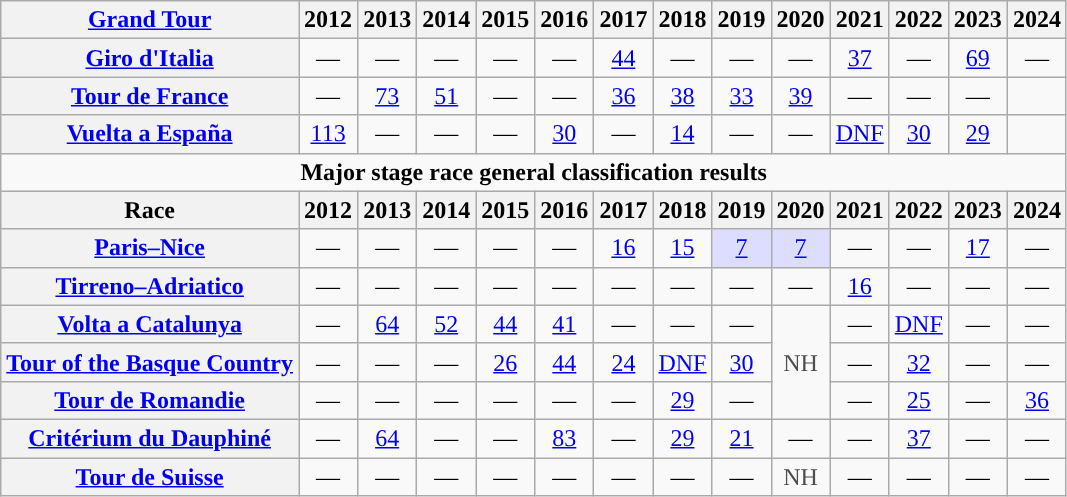<table class="wikitable plainrowheaders">
<tr>
<th scope="col"><a href='#'>Grand Tour</a></th>
<th scope="col">2012</th>
<th scope="col">2013</th>
<th scope="col">2014</th>
<th scope="col">2015</th>
<th scope="col">2016</th>
<th scope="col">2017</th>
<th scope="col">2018</th>
<th scope="col">2019</th>
<th scope="col">2020</th>
<th scope="col">2021</th>
<th scope="col">2022</th>
<th scope="col">2023</th>
<th scope="col">2024</th>
</tr>
<tr style="text-align:center;">
<th scope="row"> <a href='#'>Giro d'Italia</a></th>
<td>—</td>
<td>—</td>
<td>—</td>
<td>—</td>
<td>—</td>
<td><a href='#'>44</a></td>
<td>—</td>
<td>—</td>
<td>—</td>
<td><a href='#'>37</a></td>
<td>—</td>
<td><a href='#'>69</a></td>
<td>—</td>
</tr>
<tr style="text-align:center;">
<th scope="row"> <a href='#'>Tour de France</a></th>
<td>—</td>
<td><a href='#'>73</a></td>
<td><a href='#'>51</a></td>
<td>—</td>
<td>—</td>
<td><a href='#'>36</a></td>
<td><a href='#'>38</a></td>
<td><a href='#'>33</a></td>
<td><a href='#'>39</a></td>
<td>—</td>
<td>—</td>
<td>—</td>
<td></td>
</tr>
<tr style="text-align:center;">
<th scope="row"> <a href='#'>Vuelta a España</a></th>
<td><a href='#'>113</a></td>
<td>—</td>
<td>—</td>
<td>—</td>
<td><a href='#'>30</a></td>
<td>—</td>
<td><a href='#'>14</a></td>
<td>—</td>
<td>—</td>
<td><a href='#'>DNF</a></td>
<td><a href='#'>30</a></td>
<td><a href='#'>29</a></td>
<td></td>
</tr>
<tr>
<td colspan=15 align="center"><strong>Major stage race general classification results</strong></td>
</tr>
<tr>
<th scope="col">Race</th>
<th scope="col">2012</th>
<th scope="col">2013</th>
<th scope="col">2014</th>
<th scope="col">2015</th>
<th scope="col">2016</th>
<th scope="col">2017</th>
<th scope="col">2018</th>
<th scope="col">2019</th>
<th scope="col">2020</th>
<th scope="col">2021</th>
<th scope="col">2022</th>
<th scope="col">2023</th>
<th scope="col">2024</th>
</tr>
<tr style="text-align:center;">
<th scope="row"> <a href='#'>Paris–Nice</a></th>
<td>—</td>
<td>—</td>
<td>—</td>
<td>—</td>
<td>—</td>
<td><a href='#'>16</a></td>
<td><a href='#'>15</a></td>
<td style="background:#ddf;"><a href='#'>7</a></td>
<td style="background:#ddf;"><a href='#'>7</a></td>
<td>—</td>
<td>—</td>
<td><a href='#'>17</a></td>
<td>—</td>
</tr>
<tr style="text-align:center;">
<th scope="row"> <a href='#'>Tirreno–Adriatico</a></th>
<td>—</td>
<td>—</td>
<td>—</td>
<td>—</td>
<td>—</td>
<td>—</td>
<td>—</td>
<td>—</td>
<td>—</td>
<td><a href='#'>16</a></td>
<td>—</td>
<td>—</td>
<td>—</td>
</tr>
<tr style="text-align:center;">
<th scope="row"> <a href='#'>Volta a Catalunya</a></th>
<td>—</td>
<td><a href='#'>64</a></td>
<td><a href='#'>52</a></td>
<td><a href='#'>44</a></td>
<td><a href='#'>41</a></td>
<td>—</td>
<td>—</td>
<td>—</td>
<td style="color:#4d4d4d;" rowspan=3>NH</td>
<td>—</td>
<td><a href='#'>DNF</a></td>
<td>—</td>
<td>—</td>
</tr>
<tr style="text-align:center;">
<th scope="row"> <a href='#'>Tour of the Basque Country</a></th>
<td>—</td>
<td>—</td>
<td>—</td>
<td><a href='#'>26</a></td>
<td><a href='#'>44</a></td>
<td><a href='#'>24</a></td>
<td><a href='#'>DNF</a></td>
<td><a href='#'>30</a></td>
<td>—</td>
<td><a href='#'>32</a></td>
<td>—</td>
<td>—</td>
</tr>
<tr style="text-align:center;">
<th scope="row"> <a href='#'>Tour de Romandie</a></th>
<td>—</td>
<td>—</td>
<td>—</td>
<td>—</td>
<td>—</td>
<td>—</td>
<td><a href='#'>29</a></td>
<td>—</td>
<td>—</td>
<td><a href='#'>25</a></td>
<td>—</td>
<td><a href='#'>36</a></td>
</tr>
<tr style="text-align:center;">
<th scope="row"> <a href='#'>Critérium du Dauphiné</a></th>
<td>—</td>
<td><a href='#'>64</a></td>
<td>—</td>
<td>—</td>
<td><a href='#'>83</a></td>
<td>—</td>
<td><a href='#'>29</a></td>
<td><a href='#'>21</a></td>
<td>—</td>
<td>—</td>
<td><a href='#'>37</a></td>
<td>—</td>
<td>—</td>
</tr>
<tr style="text-align:center;">
<th scope="row"> <a href='#'>Tour de Suisse</a></th>
<td>—</td>
<td>—</td>
<td>—</td>
<td>—</td>
<td>—</td>
<td>—</td>
<td>—</td>
<td>—</td>
<td style="color:#4d4d4d;">NH</td>
<td>—</td>
<td>—</td>
<td>—</td>
<td>—</td>
</tr>
</table>
